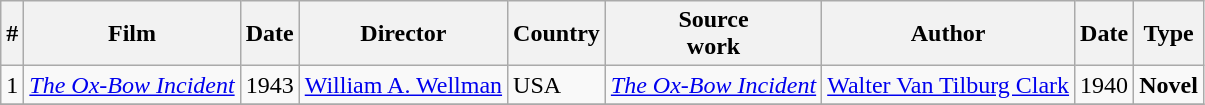<table class="wikitable">
<tr>
<th>#</th>
<th>Film</th>
<th>Date</th>
<th>Director</th>
<th>Country</th>
<th>Source<br>work</th>
<th>Author</th>
<th>Date</th>
<th>Type</th>
</tr>
<tr>
<td>1</td>
<td><em><a href='#'>The Ox-Bow Incident</a></em></td>
<td>1943</td>
<td><a href='#'>William A. Wellman</a></td>
<td>USA</td>
<td><em><a href='#'>The Ox-Bow Incident</a></em></td>
<td><a href='#'>Walter Van Tilburg Clark</a></td>
<td>1940</td>
<td><strong>Novel</strong></td>
</tr>
<tr>
</tr>
</table>
